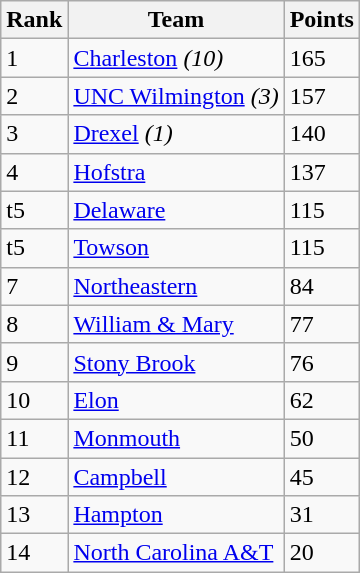<table class="wikitable">
<tr>
<th>Rank</th>
<th>Team</th>
<th>Points</th>
</tr>
<tr>
<td>1</td>
<td><a href='#'>Charleston</a> <em>(10)</em></td>
<td>165</td>
</tr>
<tr>
<td>2</td>
<td><a href='#'>UNC Wilmington</a> <em>(3)</em></td>
<td>157</td>
</tr>
<tr>
<td>3</td>
<td><a href='#'>Drexel</a> <em>(1)</em></td>
<td>140</td>
</tr>
<tr>
<td>4</td>
<td><a href='#'>Hofstra</a></td>
<td>137</td>
</tr>
<tr>
<td>t5</td>
<td><a href='#'>Delaware</a></td>
<td>115</td>
</tr>
<tr>
<td>t5</td>
<td><a href='#'>Towson</a></td>
<td>115</td>
</tr>
<tr>
<td>7</td>
<td><a href='#'>Northeastern</a></td>
<td>84</td>
</tr>
<tr>
<td>8</td>
<td><a href='#'>William & Mary</a></td>
<td>77</td>
</tr>
<tr>
<td>9</td>
<td><a href='#'>Stony Brook</a></td>
<td>76</td>
</tr>
<tr>
<td>10</td>
<td><a href='#'>Elon</a></td>
<td>62</td>
</tr>
<tr>
<td>11</td>
<td><a href='#'>Monmouth</a></td>
<td>50</td>
</tr>
<tr>
<td>12</td>
<td><a href='#'>Campbell</a></td>
<td>45</td>
</tr>
<tr>
<td>13</td>
<td><a href='#'>Hampton</a></td>
<td>31</td>
</tr>
<tr>
<td>14</td>
<td><a href='#'>North Carolina A&T</a></td>
<td>20</td>
</tr>
</table>
